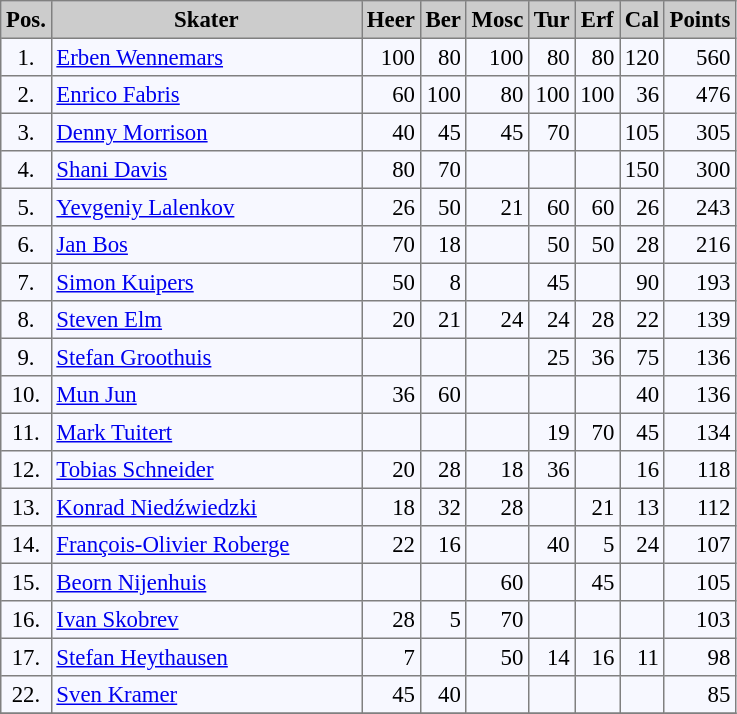<table bgcolor="#f7f8ff" cellpadding="3" cellspacing="0" border="1" style="font-size: 95%; border: gray solid 1px; border-collapse: collapse;">
<tr bgcolor="#CCCCCC">
<td align="center" width="10"><strong>Pos.</strong></td>
<td align="center" width="200"><strong>Skater</strong></td>
<td align="center" width="20"><strong>Heer</strong></td>
<td align="center" width="20"><strong>Ber</strong></td>
<td align="center" width="20"><strong>Mosc</strong></td>
<td align="center" width="20"><strong>Tur</strong></td>
<td align="center" width="20"><strong>Erf</strong></td>
<td align="center" width="20"><strong>Cal</strong></td>
<td align="center" width="20"><strong>Points</strong></td>
</tr>
<tr align="left">
<td align="center">1.</td>
<td> <a href='#'>Erben Wennemars</a></td>
<td align="right">100</td>
<td align="right">80</td>
<td align="right">100</td>
<td align="right">80</td>
<td align="right">80</td>
<td align="right">120</td>
<td align="right">560</td>
</tr>
<tr align="left">
<td align="center">2.</td>
<td> <a href='#'>Enrico Fabris</a></td>
<td align="right">60</td>
<td align="right">100</td>
<td align="right">80</td>
<td align="right">100</td>
<td align="right">100</td>
<td align="right">36</td>
<td align="right">476</td>
</tr>
<tr align="left">
<td align="center">3.</td>
<td> <a href='#'>Denny Morrison</a></td>
<td align="right">40</td>
<td align="right">45</td>
<td align="right">45</td>
<td align="right">70</td>
<td align="right"></td>
<td align="right">105</td>
<td align="right">305</td>
</tr>
<tr align="left">
<td align="center">4.</td>
<td> <a href='#'>Shani Davis</a></td>
<td align="right">80</td>
<td align="right">70</td>
<td align="right"></td>
<td align="right"></td>
<td align="right"></td>
<td align="right">150</td>
<td align="right">300</td>
</tr>
<tr align="left">
<td align="center">5.</td>
<td> <a href='#'>Yevgeniy Lalenkov</a></td>
<td align="right">26</td>
<td align="right">50</td>
<td align="right">21</td>
<td align="right">60</td>
<td align="right">60</td>
<td align="right">26</td>
<td align="right">243</td>
</tr>
<tr align="left">
<td align="center">6.</td>
<td> <a href='#'>Jan Bos</a></td>
<td align="right">70</td>
<td align="right">18</td>
<td align="right"></td>
<td align="right">50</td>
<td align="right">50</td>
<td align="right">28</td>
<td align="right">216</td>
</tr>
<tr align="left">
<td align="center">7.</td>
<td> <a href='#'>Simon Kuipers</a></td>
<td align="right">50</td>
<td align="right">8</td>
<td align="right"></td>
<td align="right">45</td>
<td align="right"></td>
<td align="right">90</td>
<td align="right">193</td>
</tr>
<tr align="left">
<td align="center">8.</td>
<td> <a href='#'>Steven Elm</a></td>
<td align="right">20</td>
<td align="right">21</td>
<td align="right">24</td>
<td align="right">24</td>
<td align="right">28</td>
<td align="right">22</td>
<td align="right">139</td>
</tr>
<tr align="left">
<td align="center">9.</td>
<td> <a href='#'>Stefan Groothuis</a></td>
<td align="right"></td>
<td align="right"></td>
<td align="right"></td>
<td align="right">25</td>
<td align="right">36</td>
<td align="right">75</td>
<td align="right">136</td>
</tr>
<tr align="left">
<td align="center">10.</td>
<td> <a href='#'>Mun Jun</a></td>
<td align="right">36</td>
<td align="right">60</td>
<td align="right"></td>
<td align="right"></td>
<td align="right"></td>
<td align="right">40</td>
<td align="right">136</td>
</tr>
<tr align="left">
<td align="center">11.</td>
<td> <a href='#'>Mark Tuitert</a></td>
<td align="right"></td>
<td align="right"></td>
<td align="right"></td>
<td align="right">19</td>
<td align="right">70</td>
<td align="right">45</td>
<td align="right">134</td>
</tr>
<tr align="left">
<td align="center">12.</td>
<td> <a href='#'>Tobias Schneider</a></td>
<td align="right">20</td>
<td align="right">28</td>
<td align="right">18</td>
<td align="right">36</td>
<td align="right"></td>
<td align="right">16</td>
<td align="right">118</td>
</tr>
<tr align="left">
<td align="center">13.</td>
<td> <a href='#'>Konrad Niedźwiedzki</a></td>
<td align="right">18</td>
<td align="right">32</td>
<td align="right">28</td>
<td align="right"></td>
<td align="right">21</td>
<td align="right">13</td>
<td align="right">112</td>
</tr>
<tr align="left">
<td align="center">14.</td>
<td> <a href='#'>François-Olivier Roberge</a></td>
<td align="right">22</td>
<td align="right">16</td>
<td align="right"></td>
<td align="right">40</td>
<td align="right">5</td>
<td align="right">24</td>
<td align="right">107</td>
</tr>
<tr align="left">
<td align="center">15.</td>
<td> <a href='#'>Beorn Nijenhuis</a></td>
<td align="right"></td>
<td align="right"></td>
<td align="right">60</td>
<td align="right"></td>
<td align="right">45</td>
<td align="right"></td>
<td align="right">105</td>
</tr>
<tr align="left">
<td align="center">16.</td>
<td> <a href='#'>Ivan Skobrev</a></td>
<td align="right">28</td>
<td align="right">5</td>
<td align="right">70</td>
<td align="right"></td>
<td align="right"></td>
<td align="right"></td>
<td align="right">103</td>
</tr>
<tr align="left">
<td align="center">17.</td>
<td> <a href='#'>Stefan Heythausen</a></td>
<td align="right">7</td>
<td align="right"></td>
<td align="right">50</td>
<td align="right">14</td>
<td align="right">16</td>
<td align="right">11</td>
<td align="right">98</td>
</tr>
<tr align="left">
<td align="center">22.</td>
<td> <a href='#'>Sven Kramer</a></td>
<td align="right">45</td>
<td align="right">40</td>
<td align="right"></td>
<td align="right"></td>
<td align="right"></td>
<td align="right"></td>
<td align="right">85</td>
</tr>
<tr>
</tr>
</table>
